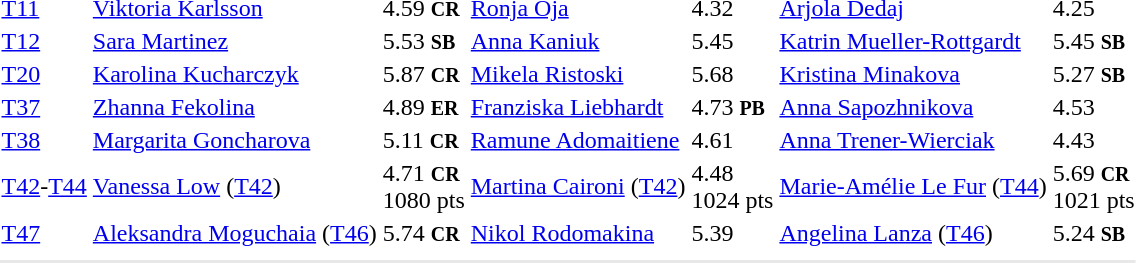<table>
<tr>
<td><a href='#'>T11</a></td>
<td><a href='#'>Viktoria Karlsson</a> <br></td>
<td>4.59 <small><strong>CR</strong></small></td>
<td><a href='#'>Ronja Oja</a><br></td>
<td>4.32</td>
<td><a href='#'>Arjola Dedaj</a> <br></td>
<td>4.25</td>
</tr>
<tr>
<td><a href='#'>T12</a></td>
<td><a href='#'>Sara Martinez</a> <br></td>
<td>5.53 <small><strong>SB</strong></small></td>
<td><a href='#'>Anna Kaniuk</a><br></td>
<td>5.45</td>
<td><a href='#'>Katrin Mueller-Rottgardt</a> <br></td>
<td>5.45 <small><strong>SB</strong></small></td>
</tr>
<tr>
<td><a href='#'>T20</a></td>
<td><a href='#'>Karolina Kucharczyk</a> <br></td>
<td>5.87 <small><strong>CR</strong></small></td>
<td><a href='#'>Mikela Ristoski</a><br></td>
<td>5.68</td>
<td><a href='#'>Kristina Minakova</a> <br></td>
<td>5.27 <small><strong>SB</strong></small></td>
</tr>
<tr>
<td><a href='#'>T37</a></td>
<td><a href='#'>Zhanna Fekolina</a> <br></td>
<td>4.89 <small><strong>ER</strong></small></td>
<td><a href='#'>Franziska Liebhardt</a><br></td>
<td>4.73 <small><strong>PB</strong></small></td>
<td><a href='#'>Anna Sapozhnikova</a> <br></td>
<td>4.53</td>
</tr>
<tr>
<td><a href='#'>T38</a></td>
<td><a href='#'>Margarita Goncharova</a> <br></td>
<td>5.11 <small><strong>CR</strong></small></td>
<td><a href='#'>Ramune Adomaitiene</a><br></td>
<td>4.61</td>
<td><a href='#'>Anna Trener-Wierciak</a> <br></td>
<td>4.43</td>
</tr>
<tr>
<td><a href='#'>T42</a>-<a href='#'>T44</a></td>
<td><a href='#'>Vanessa Low</a> (<a href='#'>T42</a>)<br></td>
<td>4.71 <small><strong>CR</strong></small><br>1080 pts</td>
<td><a href='#'>Martina Caironi</a> (<a href='#'>T42</a>)<br></td>
<td>4.48<br>1024 pts</td>
<td><a href='#'>Marie-Amélie Le Fur</a> (<a href='#'>T44</a>)<br></td>
<td>5.69 <small><strong>CR</strong></small><br>1021 pts</td>
</tr>
<tr>
<td><a href='#'>T47</a></td>
<td><a href='#'>Aleksandra Moguchaia</a> (<a href='#'>T46</a>)<br></td>
<td>5.74 <small><strong>CR</strong></small></td>
<td><a href='#'>Nikol Rodomakina</a><br></td>
<td>5.39</td>
<td><a href='#'>Angelina Lanza</a> (<a href='#'>T46</a>)<br></td>
<td>5.24 <small><strong>SB</strong></small></td>
</tr>
<tr>
<td colspan=7></td>
</tr>
<tr>
</tr>
<tr bgcolor= e8e8e8>
<td colspan=7></td>
</tr>
</table>
